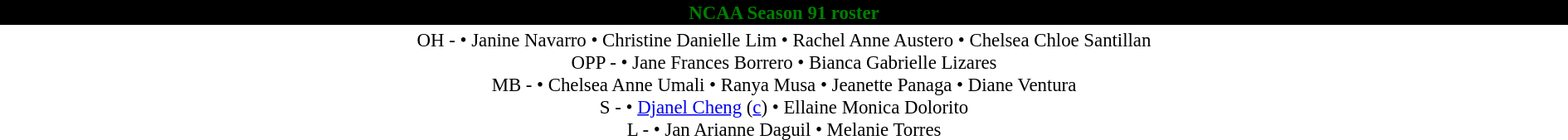<table class='toccolours mw-collapsible mw-collapsed' width=100% style=font-size:95%>
<tr>
<th style="background: black; color: green; text-align: center"><strong>NCAA Season 91 roster</strong></th>
</tr>
<tr align=center>
<td>OH - • Janine Navarro • Christine Danielle Lim • Rachel Anne Austero • Chelsea Chloe Santillan <br> OPP - • Jane Frances Borrero • Bianca Gabrielle Lizares<br> MB - • Chelsea Anne Umali • Ranya Musa • Jeanette Panaga • Diane Ventura<br> S - • <a href='#'>Djanel Cheng</a> (<a href='#'>c</a>) • Ellaine Monica Dolorito <br> L - • Jan Arianne Daguil • Melanie Torres</td>
</tr>
</table>
